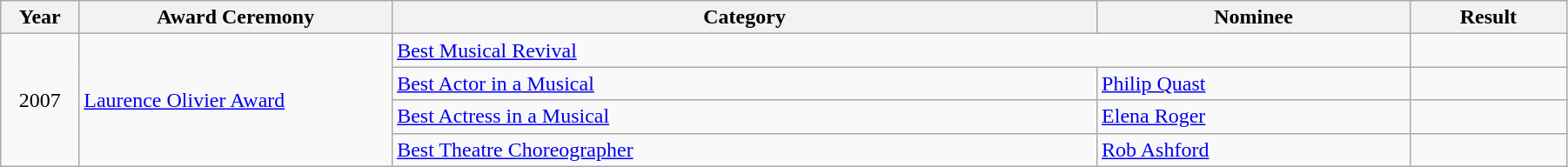<table class="wikitable" width="95%">
<tr>
<th width="5%">Year</th>
<th width="20%">Award Ceremony</th>
<th width="45%">Category</th>
<th width="20%">Nominee</th>
<th width="10%">Result</th>
</tr>
<tr>
<td rowspan="6" align="center">2007</td>
<td rowspan="6"><a href='#'>Laurence Olivier Award</a></td>
<td colspan="2"><a href='#'>Best Musical Revival</a></td>
<td></td>
</tr>
<tr>
<td><a href='#'>Best Actor in a Musical</a></td>
<td><a href='#'>Philip Quast</a></td>
<td></td>
</tr>
<tr>
<td><a href='#'>Best Actress in a Musical</a></td>
<td><a href='#'>Elena Roger</a></td>
<td></td>
</tr>
<tr>
<td><a href='#'>Best Theatre Choreographer</a></td>
<td><a href='#'>Rob Ashford</a></td>
<td></td>
</tr>
</table>
